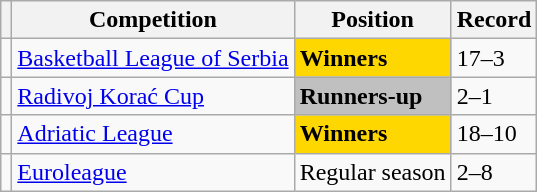<table class="wikitable">
<tr>
<th></th>
<th>Competition</th>
<th>Position</th>
<th>Record</th>
</tr>
<tr>
<td></td>
<td><a href='#'>Basketball League of Serbia</a></td>
<td bgcolor=gold><strong>Winners</strong></td>
<td>17–3</td>
</tr>
<tr>
<td></td>
<td><a href='#'>Radivoj Korać Cup</a></td>
<td bgcolor=silver><strong>Runners-up</strong></td>
<td>2–1</td>
</tr>
<tr>
<td></td>
<td><a href='#'>Adriatic League</a></td>
<td bgcolor=gold><strong>Winners</strong></td>
<td>18–10</td>
</tr>
<tr>
<td></td>
<td><a href='#'>Euroleague</a></td>
<td>Regular season</td>
<td>2–8</td>
</tr>
</table>
